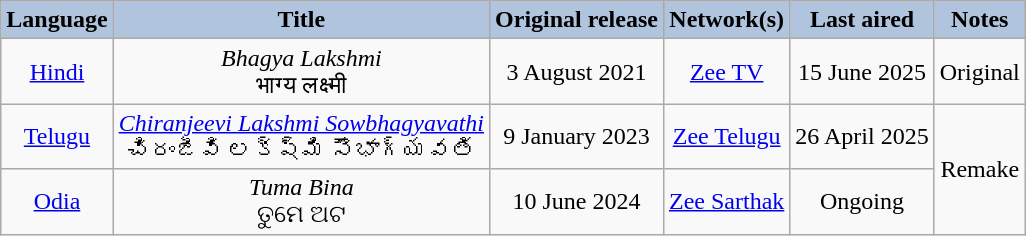<table class="wikitable" style="text-align:center;">
<tr>
<th style="background:LightSteelBlue;">Language</th>
<th style="background:LightSteelBlue;">Title</th>
<th style="background:LightSteelBlue;">Original release</th>
<th style="background:LightSteelBlue;">Network(s)</th>
<th style="background:LightSteelBlue;">Last aired</th>
<th style="background:LightSteelBlue;">Notes</th>
</tr>
<tr>
<td><a href='#'>Hindi</a></td>
<td><em>Bhagya Lakshmi</em> <br> भाग्य लक्ष्मी</td>
<td>3 August 2021</td>
<td><a href='#'>Zee TV</a></td>
<td>15 June 2025</td>
<td>Original</td>
</tr>
<tr>
<td><a href='#'>Telugu</a></td>
<td><em><a href='#'>Chiranjeevi Lakshmi Sowbhagyavathi</a></em> <br> చిరంజీవి లక్ష్మి సౌభాగ్యవతి</td>
<td>9 January 2023</td>
<td><a href='#'>Zee Telugu</a></td>
<td>26 April 2025</td>
<td rowspan="2">Remake</td>
</tr>
<tr>
<td><a href='#'>Odia</a></td>
<td><em>Tuma Bina</em> <br> ତୁମେ ଅଟ</td>
<td>10 June 2024</td>
<td><a href='#'>Zee Sarthak</a></td>
<td>Ongoing</td>
</tr>
</table>
